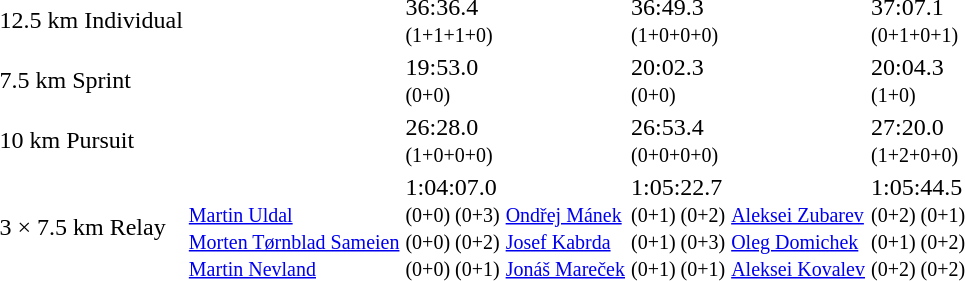<table>
<tr>
<td>12.5 km Individual<br><em></em></td>
<td></td>
<td>36:36.4<br><small>(1+1+1+0)</small></td>
<td></td>
<td>36:49.3<br><small>(1+0+0+0)</small></td>
<td></td>
<td>37:07.1<br><small>(0+1+0+1)</small></td>
</tr>
<tr>
<td>7.5 km Sprint<br><em></em></td>
<td></td>
<td>19:53.0<br><small>(0+0)</small></td>
<td></td>
<td>20:02.3<br><small>(0+0)</small></td>
<td></td>
<td>20:04.3<br><small>(1+0)</small></td>
</tr>
<tr>
<td>10 km Pursuit<br><em></em></td>
<td></td>
<td>26:28.0<br><small>(1+0+0+0)</small></td>
<td></td>
<td>26:53.4<br><small>(0+0+0+0)</small></td>
<td></td>
<td>27:20.0<br><small>(1+2+0+0)</small></td>
</tr>
<tr>
<td>3 × 7.5 km Relay<br><em></em></td>
<td><br><small><a href='#'>Martin Uldal</a><br><a href='#'>Morten Tørnblad Sameien</a><br><a href='#'>Martin Nevland</a></small></td>
<td>1:04:07.0<br><small>(0+0) (0+3)<br>(0+0) (0+2)<br>(0+0) (0+1)</small></td>
<td><br><small><a href='#'>Ondřej Mánek</a><br><a href='#'>Josef Kabrda</a><br><a href='#'>Jonáš Mareček</a></small></td>
<td>1:05:22.7<br><small>(0+1) (0+2)<br>(0+1) (0+3)<br>(0+1) (0+1)</small></td>
<td><br><small><a href='#'>Aleksei Zubarev</a><br><a href='#'>Oleg Domichek</a><br><a href='#'>Aleksei Kovalev</a></small></td>
<td>1:05:44.5<br><small>(0+2) (0+1)<br>(0+1) (0+2)<br>(0+2) (0+2)</small></td>
</tr>
</table>
